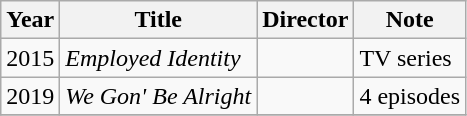<table class="wikitable sortable" style="text-align:left">
<tr>
<th>Year</th>
<th>Title</th>
<th>Director</th>
<th>Note</th>
</tr>
<tr>
<td>2015</td>
<td><em>Employed Identity</em></td>
<td></td>
<td>TV series</td>
</tr>
<tr>
<td>2019</td>
<td><em>We Gon' Be Alright</em></td>
<td></td>
<td>4 episodes</td>
</tr>
<tr>
</tr>
</table>
